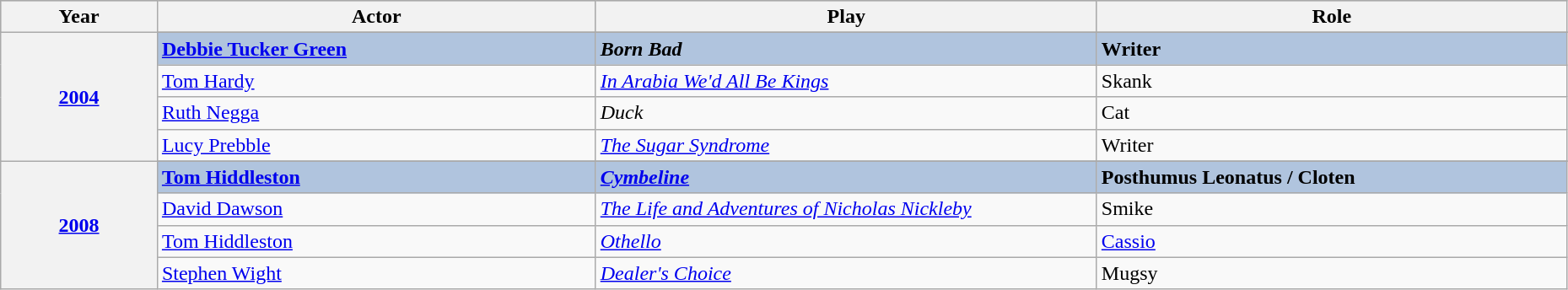<table class="wikitable" style="width:98%;">
<tr style="background:#bebebe;">
<th style="width:10%;">Year</th>
<th style="width:28%;">Actor</th>
<th style="width:32%;">Play</th>
<th style="width:30%;">Role</th>
</tr>
<tr>
<th rowspan="5" align="center"><a href='#'>2004</a></th>
</tr>
<tr style="background:#B0C4DE">
<td><strong><a href='#'>Debbie Tucker Green</a></strong></td>
<td><strong><em>Born Bad</em></strong></td>
<td><strong>Writer</strong></td>
</tr>
<tr>
<td><a href='#'>Tom Hardy</a></td>
<td><em><a href='#'>In Arabia We'd All Be Kings</a></em></td>
<td>Skank</td>
</tr>
<tr>
<td><a href='#'>Ruth Negga</a></td>
<td><em>Duck</em></td>
<td>Cat</td>
</tr>
<tr>
<td><a href='#'>Lucy Prebble</a></td>
<td><em><a href='#'>The Sugar Syndrome</a></em></td>
<td>Writer</td>
</tr>
<tr>
<th rowspan="5" align="center"><a href='#'>2008</a></th>
</tr>
<tr style="background:#B0C4DE">
<td><strong><a href='#'>Tom Hiddleston</a></strong></td>
<td><strong><em><a href='#'>Cymbeline</a></em></strong></td>
<td><strong>Posthumus Leonatus / Cloten</strong></td>
</tr>
<tr>
<td><a href='#'>David Dawson</a></td>
<td><em><a href='#'>The Life and Adventures of Nicholas Nickleby</a></em></td>
<td>Smike</td>
</tr>
<tr>
<td><a href='#'>Tom Hiddleston</a></td>
<td><em><a href='#'>Othello</a></em></td>
<td><a href='#'>Cassio</a></td>
</tr>
<tr>
<td><a href='#'>Stephen Wight</a></td>
<td><em><a href='#'>Dealer's Choice</a></em></td>
<td>Mugsy</td>
</tr>
</table>
